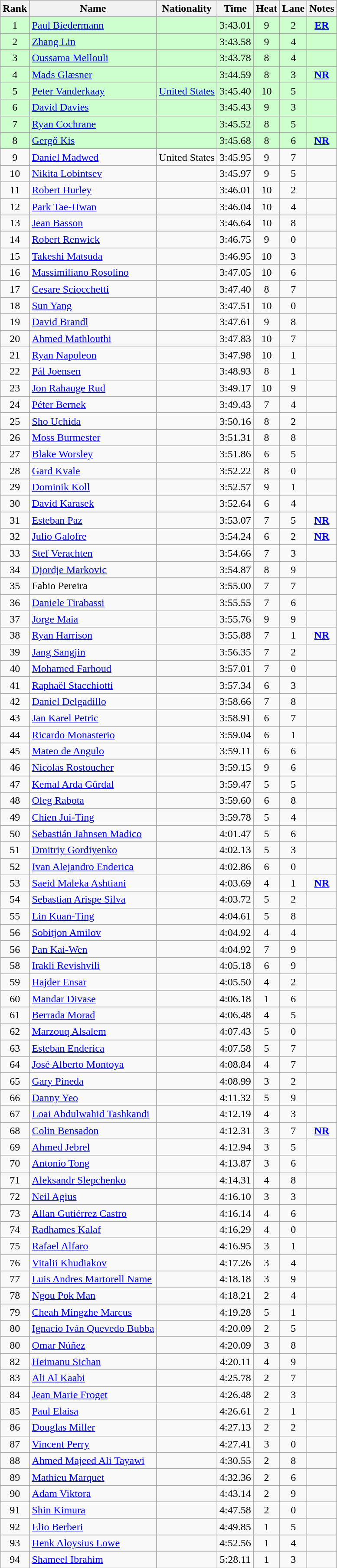<table class="wikitable sortable" style="text-align:center">
<tr>
<th>Rank</th>
<th>Name</th>
<th>Nationality</th>
<th>Time</th>
<th>Heat</th>
<th>Lane</th>
<th>Notes</th>
</tr>
<tr bgcolor=ccffcc>
<td>1</td>
<td align=left><a href='#'>Paul Biedermann</a></td>
<td align=left></td>
<td>3:43.01</td>
<td>9</td>
<td>2</td>
<td><strong><a href='#'>ER</a></strong></td>
</tr>
<tr bgcolor=ccffcc>
<td>2</td>
<td align=left><a href='#'>Zhang Lin</a></td>
<td align=left></td>
<td>3:43.58</td>
<td>9</td>
<td>4</td>
<td></td>
</tr>
<tr bgcolor=ccffcc>
<td>3</td>
<td align=left><a href='#'>Oussama Mellouli</a></td>
<td align=left></td>
<td>3:43.78</td>
<td>8</td>
<td>4</td>
<td></td>
</tr>
<tr bgcolor=ccffcc>
<td>4</td>
<td align=left><a href='#'>Mads Glæsner</a></td>
<td align=left></td>
<td>3:44.59</td>
<td>8</td>
<td>3</td>
<td><strong><a href='#'>NR</a></strong></td>
</tr>
<tr bgcolor=ccffcc>
<td>5</td>
<td align=left><a href='#'>Peter Vanderkaay</a></td>
<td align=left> <a href='#'>United States</a></td>
<td>3:45.40</td>
<td>10</td>
<td>5</td>
<td></td>
</tr>
<tr bgcolor=ccffcc>
<td>6</td>
<td align=left><a href='#'>David Davies</a></td>
<td align=left></td>
<td>3:45.43</td>
<td>9</td>
<td>3</td>
<td></td>
</tr>
<tr bgcolor=ccffcc>
<td>7</td>
<td align=left><a href='#'>Ryan Cochrane</a></td>
<td align=left></td>
<td>3:45.52</td>
<td>8</td>
<td>5</td>
<td></td>
</tr>
<tr bgcolor=ccffcc>
<td>8</td>
<td align=left><a href='#'>Gergő Kis</a></td>
<td align=left></td>
<td>3:45.68</td>
<td>8</td>
<td>6</td>
<td><strong><a href='#'>NR</a></strong></td>
</tr>
<tr>
<td>9</td>
<td align=left><a href='#'>Daniel Madwed</a></td>
<td align=left> United States</td>
<td>3:45.95</td>
<td>9</td>
<td>7</td>
<td></td>
</tr>
<tr>
<td>10</td>
<td align=left><a href='#'>Nikita Lobintsev</a></td>
<td align=left></td>
<td>3:45.97</td>
<td>9</td>
<td>5</td>
<td></td>
</tr>
<tr>
<td>11</td>
<td align=left><a href='#'>Robert Hurley</a></td>
<td align=left></td>
<td>3:46.01</td>
<td>10</td>
<td>2</td>
<td></td>
</tr>
<tr>
<td>12</td>
<td align=left><a href='#'>Park Tae-Hwan</a></td>
<td align=left></td>
<td>3:46.04</td>
<td>10</td>
<td>4</td>
<td></td>
</tr>
<tr>
<td>13</td>
<td align=left><a href='#'>Jean Basson</a></td>
<td align=left></td>
<td>3:46.64</td>
<td>10</td>
<td>8</td>
<td></td>
</tr>
<tr>
<td>14</td>
<td align=left><a href='#'>Robert Renwick</a></td>
<td align=left></td>
<td>3:46.75</td>
<td>9</td>
<td>0</td>
<td></td>
</tr>
<tr>
<td>15</td>
<td align=left><a href='#'>Takeshi Matsuda</a></td>
<td align=left></td>
<td>3:46.95</td>
<td>10</td>
<td>3</td>
<td></td>
</tr>
<tr>
<td>16</td>
<td align=left><a href='#'>Massimiliano Rosolino</a></td>
<td align=left></td>
<td>3:47.05</td>
<td>10</td>
<td>6</td>
<td></td>
</tr>
<tr>
<td>17</td>
<td align=left><a href='#'>Cesare Sciocchetti</a></td>
<td align=left></td>
<td>3:47.40</td>
<td>8</td>
<td>7</td>
<td></td>
</tr>
<tr>
<td>18</td>
<td align=left><a href='#'>Sun Yang</a></td>
<td align=left></td>
<td>3:47.51</td>
<td>10</td>
<td>0</td>
<td></td>
</tr>
<tr>
<td>19</td>
<td align=left><a href='#'>David Brandl</a></td>
<td align=left></td>
<td>3:47.61</td>
<td>9</td>
<td>8</td>
<td></td>
</tr>
<tr>
<td>20</td>
<td align=left><a href='#'>Ahmed Mathlouthi</a></td>
<td align=left></td>
<td>3:47.83</td>
<td>10</td>
<td>7</td>
<td></td>
</tr>
<tr>
<td>21</td>
<td align=left><a href='#'>Ryan Napoleon</a></td>
<td align=left></td>
<td>3:47.98</td>
<td>10</td>
<td>1</td>
<td></td>
</tr>
<tr>
<td>22</td>
<td align=left><a href='#'>Pál Joensen</a></td>
<td align=left></td>
<td>3:48.93</td>
<td>8</td>
<td>1</td>
<td></td>
</tr>
<tr>
<td>23</td>
<td align=left><a href='#'>Jon Rahauge Rud</a></td>
<td align=left></td>
<td>3:49.17</td>
<td>10</td>
<td>9</td>
<td></td>
</tr>
<tr>
<td>24</td>
<td align=left><a href='#'>Péter Bernek</a></td>
<td align=left></td>
<td>3:49.43</td>
<td>7</td>
<td>4</td>
<td></td>
</tr>
<tr>
<td>25</td>
<td align=left><a href='#'>Sho Uchida</a></td>
<td align=left></td>
<td>3:50.16</td>
<td>8</td>
<td>2</td>
<td></td>
</tr>
<tr>
<td>26</td>
<td align=left><a href='#'>Moss Burmester</a></td>
<td align=left></td>
<td>3:51.31</td>
<td>8</td>
<td>8</td>
<td></td>
</tr>
<tr>
<td>27</td>
<td align=left><a href='#'>Blake Worsley</a></td>
<td align=left></td>
<td>3:51.86</td>
<td>6</td>
<td>5</td>
<td></td>
</tr>
<tr>
<td>28</td>
<td align=left><a href='#'>Gard Kvale</a></td>
<td align=left></td>
<td>3:52.22</td>
<td>8</td>
<td>0</td>
<td></td>
</tr>
<tr>
<td>29</td>
<td align=left><a href='#'>Dominik Koll</a></td>
<td align=left></td>
<td>3:52.57</td>
<td>9</td>
<td>1</td>
<td></td>
</tr>
<tr>
<td>30</td>
<td align=left><a href='#'>David Karasek</a></td>
<td align=left></td>
<td>3:52.64</td>
<td>6</td>
<td>4</td>
<td></td>
</tr>
<tr>
<td>31</td>
<td align=left><a href='#'>Esteban Paz</a></td>
<td align=left></td>
<td>3:53.07</td>
<td>7</td>
<td>5</td>
<td><strong><a href='#'>NR</a></strong></td>
</tr>
<tr>
<td>32</td>
<td align=left><a href='#'>Julio Galofre</a></td>
<td align=left></td>
<td>3:54.24</td>
<td>6</td>
<td>2</td>
<td><strong><a href='#'>NR</a></strong></td>
</tr>
<tr>
<td>33</td>
<td align=left><a href='#'>Stef Verachten</a></td>
<td align=left></td>
<td>3:54.66</td>
<td>7</td>
<td>3</td>
<td></td>
</tr>
<tr>
<td>34</td>
<td align=left><a href='#'>Djordje Markovic</a></td>
<td align=left></td>
<td>3:54.87</td>
<td>8</td>
<td>9</td>
<td></td>
</tr>
<tr>
<td>35</td>
<td align=left>Fabio Pereira</td>
<td align=left></td>
<td>3:55.00</td>
<td>7</td>
<td>7</td>
<td></td>
</tr>
<tr>
<td>36</td>
<td align=left><a href='#'>Daniele Tirabassi</a></td>
<td align=left></td>
<td>3:55.55</td>
<td>7</td>
<td>6</td>
<td></td>
</tr>
<tr>
<td>37</td>
<td align=left><a href='#'>Jorge Maia</a></td>
<td align=left></td>
<td>3:55.76</td>
<td>9</td>
<td>9</td>
<td></td>
</tr>
<tr>
<td>38</td>
<td align=left><a href='#'>Ryan Harrison</a></td>
<td align=left></td>
<td>3:55.88</td>
<td>7</td>
<td>1</td>
<td><strong><a href='#'>NR</a></strong></td>
</tr>
<tr>
<td>39</td>
<td align=left><a href='#'>Jang Sangjin</a></td>
<td align=left></td>
<td>3:56.35</td>
<td>7</td>
<td>2</td>
<td></td>
</tr>
<tr>
<td>40</td>
<td align=left><a href='#'>Mohamed Farhoud</a></td>
<td align=left></td>
<td>3:57.01</td>
<td>7</td>
<td>0</td>
<td></td>
</tr>
<tr>
<td>41</td>
<td align=left><a href='#'>Raphaël Stacchiotti</a></td>
<td align=left></td>
<td>3:57.34</td>
<td>6</td>
<td>3</td>
<td></td>
</tr>
<tr>
<td>42</td>
<td align=left><a href='#'>Daniel Delgadillo</a></td>
<td align=left></td>
<td>3:58.66</td>
<td>7</td>
<td>8</td>
<td></td>
</tr>
<tr>
<td>43</td>
<td align=left><a href='#'>Jan Karel Petric</a></td>
<td align=left></td>
<td>3:58.91</td>
<td>6</td>
<td>7</td>
<td></td>
</tr>
<tr>
<td>44</td>
<td align=left><a href='#'>Ricardo Monasterio</a></td>
<td align=left></td>
<td>3:59.04</td>
<td>6</td>
<td>1</td>
<td></td>
</tr>
<tr>
<td>45</td>
<td align=left><a href='#'>Mateo de Angulo</a></td>
<td align=left></td>
<td>3:59.11</td>
<td>6</td>
<td>6</td>
<td></td>
</tr>
<tr>
<td>46</td>
<td align=left><a href='#'>Nicolas Rostoucher</a></td>
<td align=left></td>
<td>3:59.15</td>
<td>9</td>
<td>6</td>
<td></td>
</tr>
<tr>
<td>47</td>
<td align=left><a href='#'>Kemal Arda Gürdal</a></td>
<td align=left></td>
<td>3:59.47</td>
<td>5</td>
<td>5</td>
<td></td>
</tr>
<tr>
<td>48</td>
<td align=left><a href='#'>Oleg Rabota</a></td>
<td align=left></td>
<td>3:59.60</td>
<td>6</td>
<td>8</td>
<td></td>
</tr>
<tr>
<td>49</td>
<td align=left><a href='#'>Chien Jui-Ting</a></td>
<td align=left></td>
<td>3:59.78</td>
<td>5</td>
<td>4</td>
<td></td>
</tr>
<tr>
<td>50</td>
<td align=left><a href='#'>Sebastián Jahnsen Madico</a></td>
<td align=left></td>
<td>4:01.47</td>
<td>5</td>
<td>6</td>
<td></td>
</tr>
<tr>
<td>51</td>
<td align=left><a href='#'>Dmitriy Gordiyenko</a></td>
<td align=left></td>
<td>4:02.13</td>
<td>5</td>
<td>3</td>
<td></td>
</tr>
<tr>
<td>52</td>
<td align=left><a href='#'>Ivan Alejandro Enderica</a></td>
<td align=left></td>
<td>4:02.86</td>
<td>6</td>
<td>0</td>
<td></td>
</tr>
<tr>
<td>53</td>
<td align=left><a href='#'>Saeid Maleka Ashtiani</a></td>
<td align=left></td>
<td>4:03.69</td>
<td>4</td>
<td>1</td>
<td><strong><a href='#'>NR</a></strong></td>
</tr>
<tr>
<td>54</td>
<td align=left><a href='#'>Sebastian Arispe Silva</a></td>
<td align=left></td>
<td>4:03.72</td>
<td>5</td>
<td>2</td>
<td></td>
</tr>
<tr>
<td>55</td>
<td align=left><a href='#'>Lin Kuan-Ting</a></td>
<td align=left></td>
<td>4:04.61</td>
<td>5</td>
<td>8</td>
<td></td>
</tr>
<tr>
<td>56</td>
<td align=left><a href='#'>Sobitjon Amilov</a></td>
<td align=left></td>
<td>4:04.92</td>
<td>4</td>
<td>4</td>
<td></td>
</tr>
<tr>
<td>56</td>
<td align=left><a href='#'>Pan Kai-Wen</a></td>
<td align=left></td>
<td>4:04.92</td>
<td>7</td>
<td>9</td>
<td></td>
</tr>
<tr>
<td>58</td>
<td align=left><a href='#'>Irakli Revishvili</a></td>
<td align=left></td>
<td>4:05.18</td>
<td>6</td>
<td>9</td>
<td></td>
</tr>
<tr>
<td>59</td>
<td align=left><a href='#'>Hajder Ensar</a></td>
<td align=left></td>
<td>4:05.50</td>
<td>4</td>
<td>2</td>
<td></td>
</tr>
<tr>
<td>60</td>
<td align=left><a href='#'>Mandar Divase</a></td>
<td align=left></td>
<td>4:06.18</td>
<td>1</td>
<td>6</td>
<td></td>
</tr>
<tr>
<td>61</td>
<td align=left><a href='#'>Berrada Morad</a></td>
<td align=left></td>
<td>4:06.48</td>
<td>4</td>
<td>5</td>
<td></td>
</tr>
<tr>
<td>62</td>
<td align=left><a href='#'>Marzouq Alsalem</a></td>
<td align=left></td>
<td>4:07.43</td>
<td>5</td>
<td>0</td>
<td></td>
</tr>
<tr>
<td>63</td>
<td align=left><a href='#'>Esteban Enderica</a></td>
<td align=left></td>
<td>4:07.58</td>
<td>5</td>
<td>7</td>
<td></td>
</tr>
<tr>
<td>64</td>
<td align=left><a href='#'>José Alberto Montoya</a></td>
<td align=left></td>
<td>4:08.84</td>
<td>4</td>
<td>7</td>
<td></td>
</tr>
<tr>
<td>65</td>
<td align=left><a href='#'>Gary Pineda</a></td>
<td align=left></td>
<td>4:08.99</td>
<td>3</td>
<td>2</td>
<td></td>
</tr>
<tr>
<td>66</td>
<td align=left><a href='#'>Danny Yeo</a></td>
<td align=left></td>
<td>4:11.32</td>
<td>5</td>
<td>9</td>
<td></td>
</tr>
<tr>
<td>67</td>
<td align=left><a href='#'>Loai Abdulwahid Tashkandi</a></td>
<td align=left></td>
<td>4:12.19</td>
<td>4</td>
<td>3</td>
<td></td>
</tr>
<tr>
<td>68</td>
<td align=left><a href='#'>Colin Bensadon</a></td>
<td align=left></td>
<td>4:12.31</td>
<td>3</td>
<td>7</td>
<td><strong><a href='#'>NR</a></strong></td>
</tr>
<tr>
<td>69</td>
<td align=left><a href='#'>Ahmed Jebrel</a></td>
<td align=left></td>
<td>4:12.94</td>
<td>3</td>
<td>5</td>
<td></td>
</tr>
<tr>
<td>70</td>
<td align=left><a href='#'>Antonio Tong</a></td>
<td align=left></td>
<td>4:13.87</td>
<td>3</td>
<td>6</td>
<td></td>
</tr>
<tr>
<td>71</td>
<td align=left><a href='#'>Aleksandr Slepchenko</a></td>
<td align=left></td>
<td>4:14.31</td>
<td>4</td>
<td>8</td>
<td></td>
</tr>
<tr>
<td>72</td>
<td align=left><a href='#'>Neil Agius</a></td>
<td align=left></td>
<td>4:16.10</td>
<td>3</td>
<td>3</td>
<td></td>
</tr>
<tr>
<td>73</td>
<td align=left><a href='#'>Allan Gutiérrez Castro</a></td>
<td align=left></td>
<td>4:16.14</td>
<td>4</td>
<td>6</td>
<td></td>
</tr>
<tr>
<td>74</td>
<td align=left><a href='#'>Radhames Kalaf</a></td>
<td align=left></td>
<td>4:16.29</td>
<td>4</td>
<td>0</td>
<td></td>
</tr>
<tr>
<td>75</td>
<td align=left><a href='#'>Rafael Alfaro</a></td>
<td align=left></td>
<td>4:16.95</td>
<td>3</td>
<td>1</td>
<td></td>
</tr>
<tr>
<td>76</td>
<td align=left><a href='#'>Vitalii Khudiakov</a></td>
<td align=left></td>
<td>4:17.26</td>
<td>3</td>
<td>4</td>
<td></td>
</tr>
<tr>
<td>77</td>
<td align=left><a href='#'>Luis Andres Martorell Name</a></td>
<td align=left></td>
<td>4:18.18</td>
<td>3</td>
<td>9</td>
<td></td>
</tr>
<tr>
<td>78</td>
<td align=left><a href='#'>Ngou Pok Man</a></td>
<td align=left></td>
<td>4:18.21</td>
<td>2</td>
<td>4</td>
<td></td>
</tr>
<tr>
<td>79</td>
<td align=left><a href='#'>Cheah Mingzhe Marcus</a></td>
<td align=left></td>
<td>4:19.28</td>
<td>5</td>
<td>1</td>
<td></td>
</tr>
<tr>
<td>80</td>
<td align=left><a href='#'>Ignacio Iván Quevedo Bubba</a></td>
<td align=left></td>
<td>4:20.09</td>
<td>2</td>
<td>5</td>
<td></td>
</tr>
<tr>
<td>80</td>
<td align=left><a href='#'>Omar Núñez</a></td>
<td align=left></td>
<td>4:20.09</td>
<td>3</td>
<td>8</td>
<td></td>
</tr>
<tr>
<td>82</td>
<td align=left><a href='#'>Heimanu Sichan</a></td>
<td align=left></td>
<td>4:20.11</td>
<td>4</td>
<td>9</td>
<td></td>
</tr>
<tr>
<td>83</td>
<td align=left><a href='#'>Ali Al Kaabi</a></td>
<td align=left></td>
<td>4:25.78</td>
<td>2</td>
<td>7</td>
<td></td>
</tr>
<tr>
<td>84</td>
<td align=left><a href='#'>Jean Marie Froget</a></td>
<td align=left></td>
<td>4:26.48</td>
<td>2</td>
<td>3</td>
<td></td>
</tr>
<tr>
<td>85</td>
<td align=left><a href='#'>Paul Elaisa</a></td>
<td align=left></td>
<td>4:26.61</td>
<td>2</td>
<td>1</td>
<td></td>
</tr>
<tr>
<td>86</td>
<td align=left><a href='#'>Douglas Miller</a></td>
<td align=left></td>
<td>4:27.13</td>
<td>2</td>
<td>2</td>
<td></td>
</tr>
<tr>
<td>87</td>
<td align=left><a href='#'>Vincent Perry</a></td>
<td align=left></td>
<td>4:27.41</td>
<td>3</td>
<td>0</td>
<td></td>
</tr>
<tr>
<td>88</td>
<td align=left><a href='#'>Ahmed Majeed Ali Tayawi</a></td>
<td align=left></td>
<td>4:30.55</td>
<td>2</td>
<td>8</td>
<td></td>
</tr>
<tr>
<td>89</td>
<td align=left><a href='#'>Mathieu Marquet</a></td>
<td align=left></td>
<td>4:32.36</td>
<td>2</td>
<td>6</td>
<td></td>
</tr>
<tr>
<td>90</td>
<td align=left><a href='#'>Adam Viktora</a></td>
<td align=left></td>
<td>4:43.14</td>
<td>2</td>
<td>9</td>
<td></td>
</tr>
<tr>
<td>91</td>
<td align=left><a href='#'>Shin Kimura</a></td>
<td align=left></td>
<td>4:47.58</td>
<td>2</td>
<td>0</td>
<td></td>
</tr>
<tr>
<td>92</td>
<td align=left><a href='#'>Elio Berberi</a></td>
<td align=left></td>
<td>4:49.85</td>
<td>1</td>
<td>5</td>
<td></td>
</tr>
<tr>
<td>93</td>
<td align=left><a href='#'>Henk Aloysius Lowe</a></td>
<td align=left></td>
<td>4:52.56</td>
<td>1</td>
<td>4</td>
<td></td>
</tr>
<tr>
<td>94</td>
<td align=left><a href='#'>Shameel Ibrahim</a></td>
<td align=left></td>
<td>5:28.11</td>
<td>1</td>
<td>3</td>
<td></td>
</tr>
</table>
